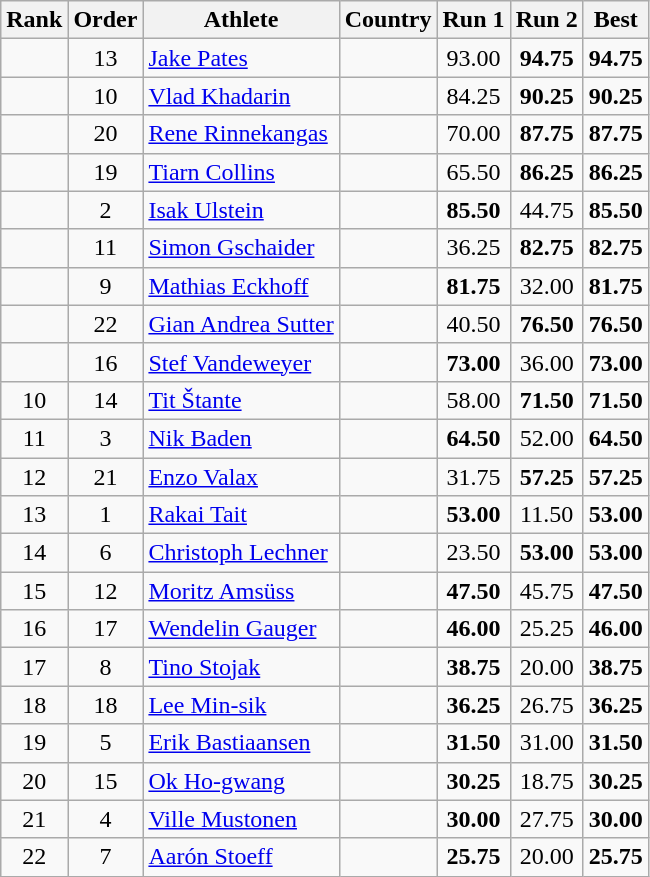<table class="wikitable sortable" style="text-align:center">
<tr>
<th>Rank</th>
<th>Order</th>
<th>Athlete</th>
<th>Country</th>
<th>Run 1</th>
<th>Run 2</th>
<th>Best</th>
</tr>
<tr>
<td></td>
<td>13</td>
<td align=left><a href='#'>Jake Pates</a></td>
<td align=left></td>
<td>93.00</td>
<td><strong>94.75</strong></td>
<td><strong>94.75</strong></td>
</tr>
<tr>
<td></td>
<td>10</td>
<td align=left><a href='#'>Vlad Khadarin</a></td>
<td align=left></td>
<td>84.25</td>
<td><strong>90.25</strong></td>
<td><strong>90.25</strong></td>
</tr>
<tr>
<td></td>
<td>20</td>
<td align=left><a href='#'>Rene Rinnekangas</a></td>
<td align=left></td>
<td>70.00</td>
<td><strong>87.75</strong></td>
<td><strong>87.75</strong></td>
</tr>
<tr>
<td></td>
<td>19</td>
<td align=left><a href='#'>Tiarn Collins</a></td>
<td align=left></td>
<td>65.50</td>
<td><strong>86.25</strong></td>
<td><strong>86.25</strong></td>
</tr>
<tr>
<td></td>
<td>2</td>
<td align=left><a href='#'>Isak Ulstein</a></td>
<td align=left></td>
<td><strong>85.50</strong></td>
<td>44.75</td>
<td><strong>85.50</strong></td>
</tr>
<tr>
<td></td>
<td>11</td>
<td align=left><a href='#'>Simon Gschaider</a></td>
<td align=left></td>
<td>36.25</td>
<td><strong>82.75</strong></td>
<td><strong>82.75</strong></td>
</tr>
<tr>
<td></td>
<td>9</td>
<td align=left><a href='#'>Mathias Eckhoff</a></td>
<td align=left></td>
<td><strong>81.75</strong></td>
<td>32.00</td>
<td><strong>81.75</strong></td>
</tr>
<tr>
<td></td>
<td>22</td>
<td align=left><a href='#'>Gian Andrea Sutter</a></td>
<td align=left></td>
<td>40.50</td>
<td><strong>76.50</strong></td>
<td><strong>76.50</strong></td>
</tr>
<tr>
<td></td>
<td>16</td>
<td align=left><a href='#'>Stef Vandeweyer</a></td>
<td align=left></td>
<td><strong>73.00</strong></td>
<td>36.00</td>
<td><strong>73.00</strong></td>
</tr>
<tr>
<td>10</td>
<td>14</td>
<td align=left><a href='#'>Tit Štante</a></td>
<td align=left></td>
<td>58.00</td>
<td><strong>71.50</strong></td>
<td><strong>71.50</strong></td>
</tr>
<tr>
<td>11</td>
<td>3</td>
<td align=left><a href='#'>Nik Baden</a></td>
<td align=left></td>
<td><strong>64.50</strong></td>
<td>52.00</td>
<td><strong>64.50</strong></td>
</tr>
<tr>
<td>12</td>
<td>21</td>
<td align=left><a href='#'>Enzo Valax</a></td>
<td align=left></td>
<td>31.75</td>
<td><strong>57.25</strong></td>
<td><strong>57.25</strong></td>
</tr>
<tr>
<td>13</td>
<td>1</td>
<td align=left><a href='#'>Rakai Tait</a></td>
<td align=left></td>
<td><strong>53.00</strong></td>
<td>11.50</td>
<td><strong>53.00</strong></td>
</tr>
<tr>
<td>14</td>
<td>6</td>
<td align=left><a href='#'>Christoph Lechner</a></td>
<td align=left></td>
<td>23.50</td>
<td><strong>53.00</strong></td>
<td><strong>53.00</strong></td>
</tr>
<tr>
<td>15</td>
<td>12</td>
<td align=left><a href='#'>Moritz Amsüss</a></td>
<td align=left></td>
<td><strong>47.50</strong></td>
<td>45.75</td>
<td><strong>47.50</strong></td>
</tr>
<tr>
<td>16</td>
<td>17</td>
<td align=left><a href='#'>Wendelin Gauger</a></td>
<td align=left></td>
<td><strong>46.00</strong></td>
<td>25.25</td>
<td><strong>46.00</strong></td>
</tr>
<tr>
<td>17</td>
<td>8</td>
<td align=left><a href='#'>Tino Stojak</a></td>
<td align=left></td>
<td><strong>38.75</strong></td>
<td>20.00</td>
<td><strong>38.75</strong></td>
</tr>
<tr>
<td>18</td>
<td>18</td>
<td align=left><a href='#'>Lee Min-sik</a></td>
<td align=left></td>
<td><strong>36.25</strong></td>
<td>26.75</td>
<td><strong>36.25</strong></td>
</tr>
<tr>
<td>19</td>
<td>5</td>
<td align=left><a href='#'>Erik Bastiaansen</a></td>
<td align=left></td>
<td><strong>31.50</strong></td>
<td>31.00</td>
<td><strong>31.50</strong></td>
</tr>
<tr>
<td>20</td>
<td>15</td>
<td align=left><a href='#'>Ok Ho-gwang</a></td>
<td align=left></td>
<td><strong>30.25</strong></td>
<td>18.75</td>
<td><strong>30.25</strong></td>
</tr>
<tr>
<td>21</td>
<td>4</td>
<td align=left><a href='#'>Ville Mustonen</a></td>
<td align=left></td>
<td><strong>30.00</strong></td>
<td>27.75</td>
<td><strong>30.00</strong></td>
</tr>
<tr>
<td>22</td>
<td>7</td>
<td align=left><a href='#'>Aarón Stoeff</a></td>
<td align=left></td>
<td><strong>25.75</strong></td>
<td>20.00</td>
<td><strong>25.75</strong></td>
</tr>
</table>
